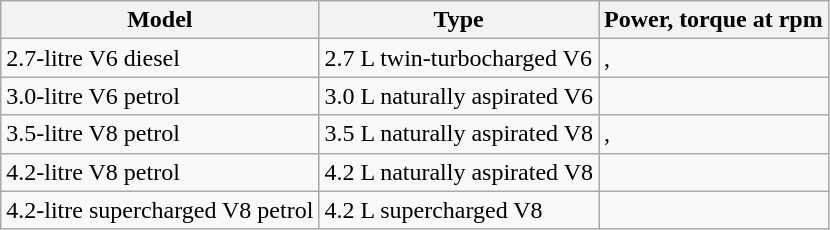<table class="wikitable">
<tr>
<th>Model</th>
<th>Type</th>
<th>Power, torque at rpm</th>
</tr>
<tr>
<td>2.7-litre V6 diesel</td>
<td>2.7 L twin-turbocharged V6</td>
<td>, </td>
</tr>
<tr>
<td>3.0-litre V6 petrol</td>
<td>3.0 L naturally aspirated V6</td>
<td></td>
</tr>
<tr>
<td>3.5-litre V8 petrol</td>
<td>3.5 L naturally aspirated V8</td>
<td>, </td>
</tr>
<tr>
<td>4.2-litre V8 petrol</td>
<td>4.2 L naturally aspirated V8</td>
<td></td>
</tr>
<tr>
<td>4.2-litre supercharged V8 petrol</td>
<td>4.2 L supercharged V8</td>
<td></td>
</tr>
</table>
